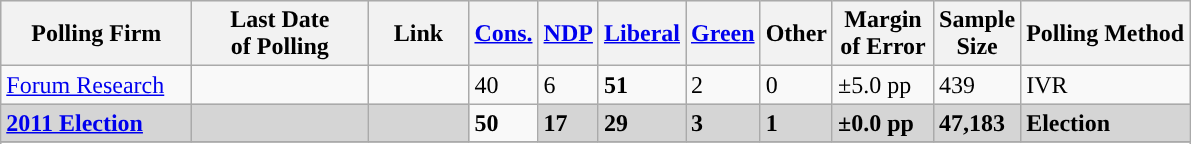<table class="wikitable sortable">
<tr style="background:#e9e9e9;">
<th style="width:120px">Polling Firm</th>
<th style="width:110px">Last Date<br>of Polling</th>
<th style="width:60px" class="unsortable">Link</th>
<th style="background-color:"><strong><a href='#'>Cons.</a></strong></th>
<th style="background-color:"><strong><a href='#'>NDP</a></strong></th>
<th style="background-color:"><strong><a href='#'>Liberal</a></strong></th>
<th style="background-color:"><strong><a href='#'>Green</a></strong></th>
<th style="background-color:"><strong>Other</strong></th>
<th style="width:60px;" class=unsortable>Margin<br>of Error</th>
<th style="width:50px;" class=unsortable>Sample<br>Size</th>
<th class=unsortable>Polling Method</th>
</tr>
<tr>
<td><a href='#'>Forum Research</a></td>
<td></td>
<td></td>
<td>40</td>
<td>6</td>
<td><strong>51</strong></td>
<td>2</td>
<td>0</td>
<td>±5.0 pp</td>
<td>439</td>
<td>IVR</td>
</tr>
<tr>
<td style="background:#D5D5D5"><strong><a href='#'>2011 Election</a></strong></td>
<td style="background:#D5D5D5"><strong></strong></td>
<td style="background:#D5D5D5"></td>
<td><strong>50</strong></td>
<td style="background:#D5D5D5"><strong>17</strong></td>
<td style="background:#D5D5D5"><strong>29</strong></td>
<td style="background:#D5D5D5"><strong>3</strong></td>
<td style="background:#D5D5D5"><strong>1</strong></td>
<td style="background:#D5D5D5"><strong>±0.0 pp</strong></td>
<td style="background:#D5D5D5"><strong>47,183</strong></td>
<td style="background:#D5D5D5"><strong>Election</strong></td>
</tr>
<tr>
</tr>
<tr>
</tr>
</table>
